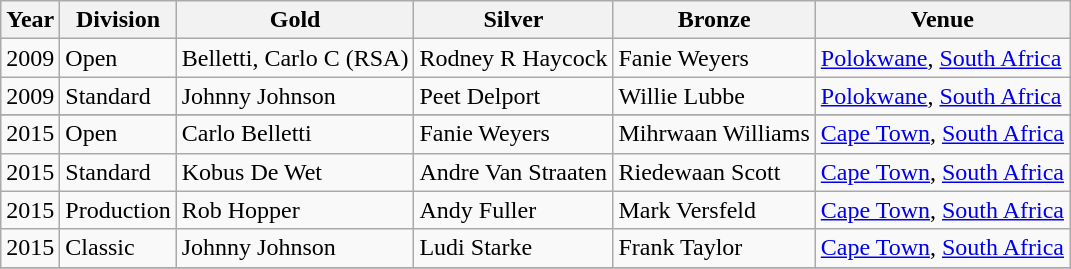<table class="wikitable sortable" style="text-align: left;">
<tr>
<th>Year</th>
<th>Division</th>
<th> Gold</th>
<th> Silver</th>
<th> Bronze</th>
<th>Venue</th>
</tr>
<tr>
<td>2009</td>
<td>Open</td>
<td> Belletti, Carlo C (RSA)</td>
<td> Rodney R Haycock</td>
<td> Fanie Weyers</td>
<td><a href='#'>Polokwane</a>, <a href='#'>South Africa</a></td>
</tr>
<tr>
<td>2009</td>
<td>Standard</td>
<td> Johnny Johnson</td>
<td> Peet Delport</td>
<td> Willie Lubbe</td>
<td><a href='#'>Polokwane</a>, <a href='#'>South Africa</a></td>
</tr>
<tr>
</tr>
<tr>
<td>2015</td>
<td>Open</td>
<td> Carlo Belletti</td>
<td> Fanie Weyers</td>
<td> Mihrwaan Williams</td>
<td><a href='#'>Cape Town</a>, <a href='#'>South Africa</a></td>
</tr>
<tr>
<td>2015</td>
<td>Standard</td>
<td> Kobus De Wet</td>
<td> Andre Van Straaten</td>
<td> Riedewaan Scott</td>
<td><a href='#'>Cape Town</a>, <a href='#'>South Africa</a></td>
</tr>
<tr>
<td>2015</td>
<td>Production</td>
<td> Rob Hopper</td>
<td> Andy Fuller</td>
<td> Mark Versfeld</td>
<td><a href='#'>Cape Town</a>, <a href='#'>South Africa</a></td>
</tr>
<tr>
<td>2015</td>
<td>Classic</td>
<td> Johnny Johnson</td>
<td> Ludi Starke</td>
<td> Frank Taylor</td>
<td><a href='#'>Cape Town</a>, <a href='#'>South Africa</a></td>
</tr>
<tr>
</tr>
</table>
